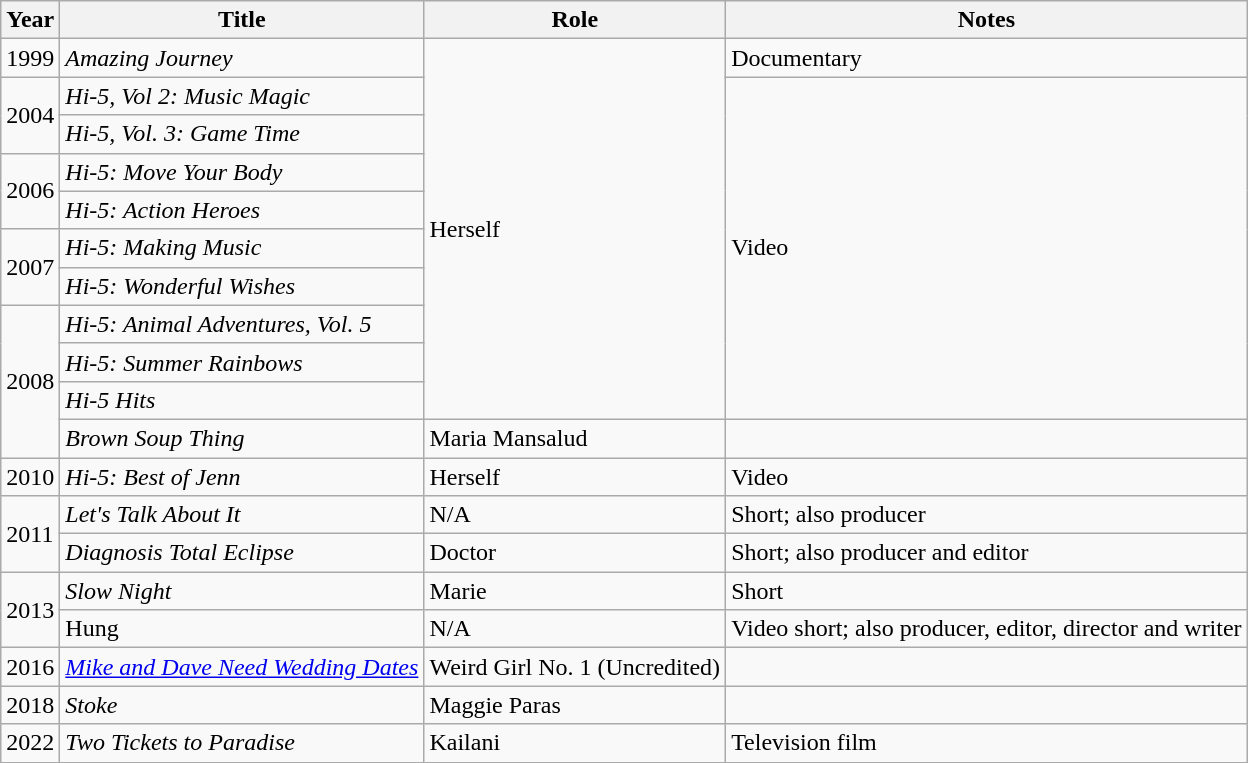<table class="wikitable sortable">
<tr>
<th>Year</th>
<th>Title</th>
<th>Role</th>
<th>Notes</th>
</tr>
<tr>
<td>1999</td>
<td><em>Amazing Journey</em></td>
<td rowspan="10">Herself</td>
<td>Documentary</td>
</tr>
<tr>
<td rowspan="2">2004</td>
<td><em>Hi-5, Vol 2: Music Magic</em></td>
<td rowspan="9">Video</td>
</tr>
<tr>
<td><em>Hi-5, Vol. 3: Game Time</em></td>
</tr>
<tr>
<td rowspan="2">2006</td>
<td><em>Hi-5: Move Your Body</em></td>
</tr>
<tr>
<td><em>Hi-5: Action Heroes</em></td>
</tr>
<tr>
<td rowspan="2">2007</td>
<td><em>Hi-5: Making Music</em></td>
</tr>
<tr>
<td><em>Hi-5: Wonderful Wishes</em></td>
</tr>
<tr>
<td rowspan="4">2008</td>
<td><em>Hi-5: Animal Adventures, Vol. 5</em></td>
</tr>
<tr>
<td><em>Hi-5: Summer Rainbows</em></td>
</tr>
<tr>
<td><em>Hi-5 Hits</em></td>
</tr>
<tr>
<td><em>Brown Soup Thing</em></td>
<td>Maria Mansalud</td>
<td></td>
</tr>
<tr>
<td>2010</td>
<td><em>Hi-5: Best of Jenn</em></td>
<td>Herself</td>
<td>Video</td>
</tr>
<tr>
<td rowspan="2">2011</td>
<td><em>Let's Talk About It</em></td>
<td>N/A</td>
<td>Short; also producer</td>
</tr>
<tr>
<td><em>Diagnosis Total Eclipse</em></td>
<td>Doctor</td>
<td>Short; also producer and editor</td>
</tr>
<tr>
<td rowspan="2">2013</td>
<td><em>Slow Night</em></td>
<td>Marie</td>
<td>Short</td>
</tr>
<tr>
<td>Hung</td>
<td>N/A</td>
<td>Video short; also producer, editor, director and writer</td>
</tr>
<tr>
<td>2016</td>
<td><em><a href='#'>Mike and Dave Need Wedding Dates</a></em></td>
<td>Weird Girl No. 1 (Uncredited)</td>
<td></td>
</tr>
<tr>
<td>2018</td>
<td><em>Stoke</em></td>
<td>Maggie Paras</td>
<td></td>
</tr>
<tr>
<td>2022</td>
<td><em>Two Tickets to Paradise</em></td>
<td>Kailani</td>
<td>Television film</td>
</tr>
</table>
